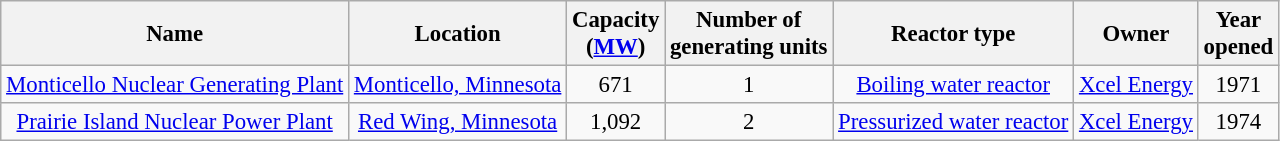<table class="wikitable sortable" style="font-size:95%; text-align:center;">
<tr>
<th>Name</th>
<th>Location</th>
<th>Capacity<br>(<a href='#'>MW</a>)</th>
<th>Number of <br>generating units</th>
<th>Reactor type</th>
<th>Owner</th>
<th>Year<br>opened</th>
</tr>
<tr>
<td><a href='#'>Monticello Nuclear Generating Plant</a></td>
<td><a href='#'>Monticello, Minnesota</a></td>
<td>671</td>
<td>1</td>
<td><a href='#'>Boiling water reactor</a></td>
<td><a href='#'>Xcel Energy</a></td>
<td>1971</td>
</tr>
<tr>
<td><a href='#'>Prairie Island Nuclear Power Plant</a></td>
<td><a href='#'>Red Wing, Minnesota</a></td>
<td>1,092</td>
<td>2</td>
<td><a href='#'>Pressurized water reactor</a></td>
<td><a href='#'>Xcel Energy</a></td>
<td>1974</td>
</tr>
</table>
